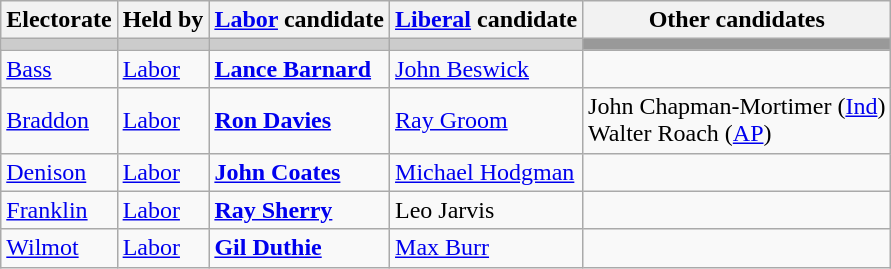<table class="wikitable">
<tr>
<th>Electorate</th>
<th>Held by</th>
<th><a href='#'>Labor</a> candidate</th>
<th><a href='#'>Liberal</a> candidate</th>
<th>Other candidates</th>
</tr>
<tr bgcolor="#cccccc">
<td></td>
<td></td>
<td></td>
<td></td>
<td bgcolor="#999999"></td>
</tr>
<tr>
<td><a href='#'>Bass</a></td>
<td><a href='#'>Labor</a></td>
<td><strong><a href='#'>Lance Barnard</a></strong></td>
<td><a href='#'>John Beswick</a></td>
<td></td>
</tr>
<tr>
<td><a href='#'>Braddon</a></td>
<td><a href='#'>Labor</a></td>
<td><strong><a href='#'>Ron Davies</a></strong></td>
<td><a href='#'>Ray Groom</a></td>
<td>John Chapman-Mortimer (<a href='#'>Ind</a>)<br>Walter Roach (<a href='#'>AP</a>)</td>
</tr>
<tr>
<td><a href='#'>Denison</a></td>
<td><a href='#'>Labor</a></td>
<td><strong><a href='#'>John Coates</a></strong></td>
<td><a href='#'>Michael Hodgman</a></td>
<td></td>
</tr>
<tr>
<td><a href='#'>Franklin</a></td>
<td><a href='#'>Labor</a></td>
<td><strong><a href='#'>Ray Sherry</a></strong></td>
<td>Leo Jarvis</td>
<td></td>
</tr>
<tr>
<td><a href='#'>Wilmot</a></td>
<td><a href='#'>Labor</a></td>
<td><strong><a href='#'>Gil Duthie</a></strong></td>
<td><a href='#'>Max Burr</a></td>
<td></td>
</tr>
</table>
